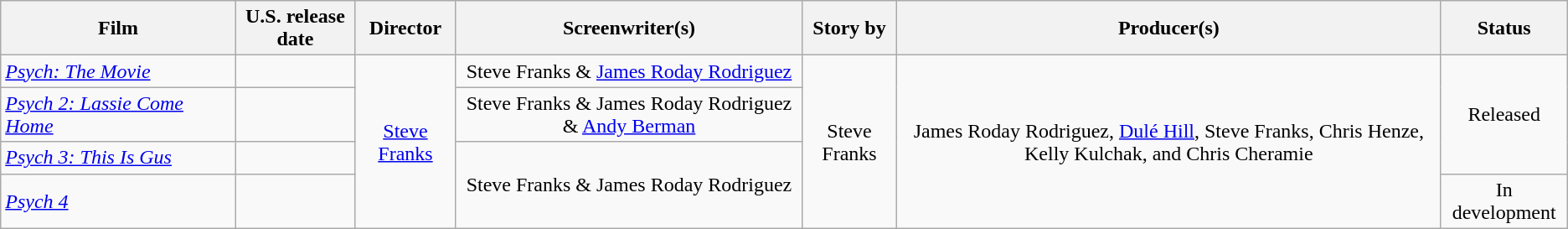<table class="wikitable plainrowheaders" style="text-align:center">
<tr>
<th style="width:15%">Film</th>
<th>U.S. release date</th>
<th>Director</th>
<th>Screenwriter(s)</th>
<th>Story by</th>
<th>Producer(s)</th>
<th>Status</th>
</tr>
<tr>
<td style="text-align:left"><em><a href='#'>Psych: The Movie</a></em></td>
<td style="text-align:left"></td>
<td rowspan="4"><a href='#'>Steve Franks</a></td>
<td>Steve Franks & <a href='#'>James Roday Rodriguez</a></td>
<td rowspan="4">Steve Franks</td>
<td rowspan="4">James Roday Rodriguez, <a href='#'>Dulé Hill</a>, Steve Franks, Chris Henze, Kelly Kulchak, and Chris Cheramie</td>
<td rowspan="3">Released</td>
</tr>
<tr>
<td style="text-align:left"><em><a href='#'>Psych 2: Lassie Come Home</a></em></td>
<td style="text-align:left"></td>
<td>Steve Franks & James Roday Rodriguez & <a href='#'>Andy Berman</a></td>
</tr>
<tr>
<td style="text-align:left"><em><a href='#'>Psych 3: This Is Gus</a></em></td>
<td style="text-align:left"></td>
<td rowspan="2">Steve Franks & James Roday Rodriguez</td>
</tr>
<tr>
<td style="text-align:left"><a href='#'><em>Psych 4</em></a></td>
<td></td>
<td>In development</td>
</tr>
</table>
